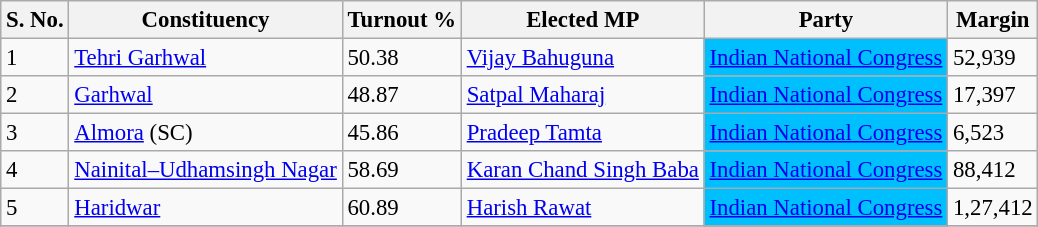<table class="sortable wikitable" style="font-size: 95%;">
<tr>
<th>S. No.</th>
<th>Constituency</th>
<th>Turnout %</th>
<th>Elected MP</th>
<th>Party</th>
<th>Margin</th>
</tr>
<tr>
<td>1</td>
<td><a href='#'>Tehri Garhwal</a></td>
<td>50.38</td>
<td><a href='#'>Vijay Bahuguna</a></td>
<td bgcolor=#00BFFF><a href='#'>Indian National Congress</a></td>
<td>52,939</td>
</tr>
<tr>
<td>2</td>
<td><a href='#'>Garhwal</a></td>
<td>48.87</td>
<td><a href='#'>Satpal Maharaj</a></td>
<td bgcolor=#00BFFF><a href='#'>Indian National Congress</a></td>
<td>17,397</td>
</tr>
<tr>
<td>3</td>
<td><a href='#'>Almora</a> (SC)</td>
<td>45.86</td>
<td><a href='#'>Pradeep Tamta</a></td>
<td bgcolor=#00BFFF><a href='#'>Indian National Congress</a></td>
<td>6,523</td>
</tr>
<tr>
<td>4</td>
<td><a href='#'>Nainital–Udhamsingh Nagar</a></td>
<td>58.69</td>
<td><a href='#'>Karan Chand Singh Baba</a></td>
<td bgcolor=#00BFFF><a href='#'>Indian National Congress</a></td>
<td>88,412</td>
</tr>
<tr>
<td>5</td>
<td><a href='#'>Haridwar</a></td>
<td>60.89</td>
<td><a href='#'>Harish Rawat</a></td>
<td bgcolor=#00BFFF><a href='#'>Indian National Congress</a></td>
<td>1,27,412</td>
</tr>
<tr>
</tr>
</table>
